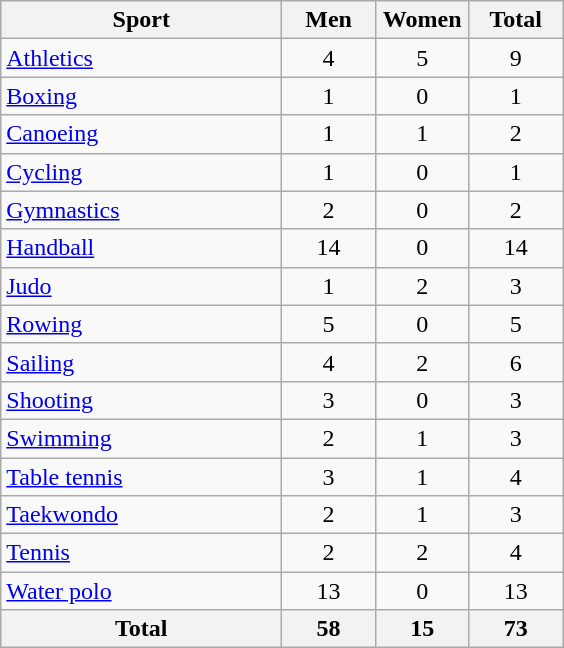<table class="wikitable sortable" style="text-align:center;">
<tr>
<th width=180>Sport</th>
<th width=55>Men</th>
<th width=55>Women</th>
<th width=55>Total</th>
</tr>
<tr>
<td align=left><a href='#'>Athletics</a></td>
<td>4</td>
<td>5</td>
<td>9</td>
</tr>
<tr>
<td align=left><a href='#'>Boxing</a></td>
<td>1</td>
<td>0</td>
<td>1</td>
</tr>
<tr>
<td align=left><a href='#'>Canoeing</a></td>
<td>1</td>
<td>1</td>
<td>2</td>
</tr>
<tr>
<td align=left><a href='#'>Cycling</a></td>
<td>1</td>
<td>0</td>
<td>1</td>
</tr>
<tr>
<td align=left><a href='#'>Gymnastics</a></td>
<td>2</td>
<td>0</td>
<td>2</td>
</tr>
<tr>
<td align=left><a href='#'>Handball</a></td>
<td>14</td>
<td>0</td>
<td>14</td>
</tr>
<tr>
<td align=left><a href='#'>Judo</a></td>
<td>1</td>
<td>2</td>
<td>3</td>
</tr>
<tr>
<td align=left><a href='#'>Rowing</a></td>
<td>5</td>
<td>0</td>
<td>5</td>
</tr>
<tr>
<td align=left><a href='#'>Sailing</a></td>
<td>4</td>
<td>2</td>
<td>6</td>
</tr>
<tr>
<td align=left><a href='#'>Shooting</a></td>
<td>3</td>
<td>0</td>
<td>3</td>
</tr>
<tr>
<td align=left><a href='#'>Swimming</a></td>
<td>2</td>
<td>1</td>
<td>3</td>
</tr>
<tr>
<td align=left><a href='#'>Table tennis</a></td>
<td>3</td>
<td>1</td>
<td>4</td>
</tr>
<tr>
<td align=left><a href='#'>Taekwondo</a></td>
<td>2</td>
<td>1</td>
<td>3</td>
</tr>
<tr>
<td align=left><a href='#'>Tennis</a></td>
<td>2</td>
<td>2</td>
<td>4</td>
</tr>
<tr>
<td align=left><a href='#'>Water polo</a></td>
<td>13</td>
<td>0</td>
<td>13</td>
</tr>
<tr>
<th>Total</th>
<th>58</th>
<th>15</th>
<th>73</th>
</tr>
</table>
